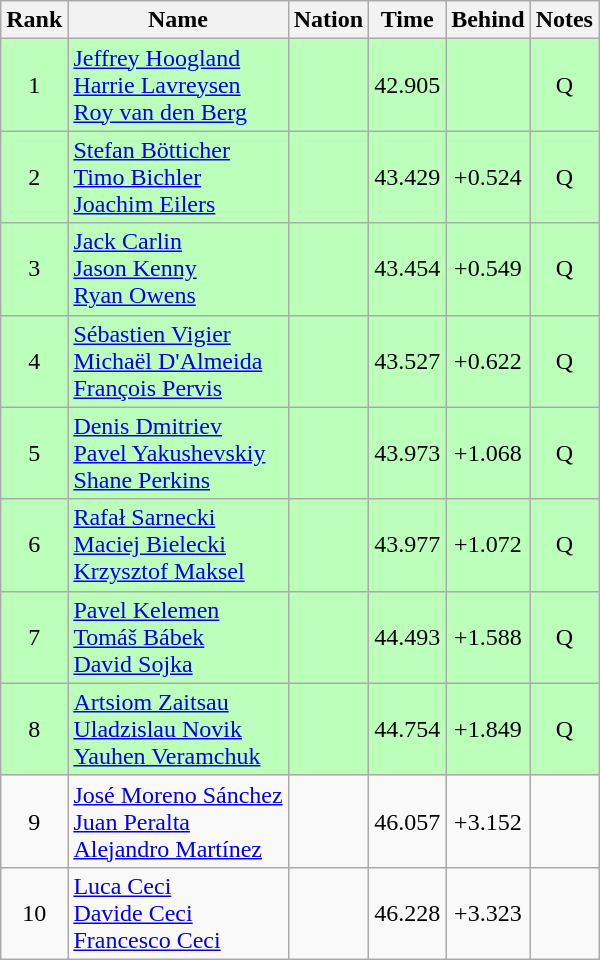<table class="wikitable sortable" style="text-align:center">
<tr>
<th>Rank</th>
<th>Name</th>
<th>Nation</th>
<th>Time</th>
<th>Behind</th>
<th>Notes</th>
</tr>
<tr bgcolor=bbffbb>
<td>1</td>
<td align=left><a href='#'>Jeffrey Hoogland</a><br><a href='#'>Harrie Lavreysen</a><br><a href='#'>Roy van den Berg</a></td>
<td align=left></td>
<td>42.905</td>
<td></td>
<td>Q</td>
</tr>
<tr bgcolor=bbffbb>
<td>2</td>
<td align=left><a href='#'>Stefan Bötticher</a><br><a href='#'>Timo Bichler</a><br><a href='#'>Joachim Eilers</a></td>
<td align=left></td>
<td>43.429</td>
<td>+0.524</td>
<td>Q</td>
</tr>
<tr bgcolor=bbffbb>
<td>3</td>
<td align=left><a href='#'>Jack Carlin</a><br><a href='#'>Jason Kenny</a><br><a href='#'>Ryan Owens</a></td>
<td align=left></td>
<td>43.454</td>
<td>+0.549</td>
<td>Q</td>
</tr>
<tr bgcolor=bbffbb>
<td>4</td>
<td align=left><a href='#'>Sébastien Vigier</a><br><a href='#'>Michaël D'Almeida</a><br><a href='#'>François Pervis</a></td>
<td align=left></td>
<td>43.527</td>
<td>+0.622</td>
<td>Q</td>
</tr>
<tr bgcolor=bbffbb>
<td>5</td>
<td align=left><a href='#'>Denis Dmitriev</a><br><a href='#'>Pavel Yakushevskiy</a><br><a href='#'>Shane Perkins</a></td>
<td align=left></td>
<td>43.973</td>
<td>+1.068</td>
<td>Q</td>
</tr>
<tr bgcolor=bbffbb>
<td>6</td>
<td align=left><a href='#'>Rafał Sarnecki</a><br><a href='#'>Maciej Bielecki</a><br><a href='#'>Krzysztof Maksel</a></td>
<td align=left></td>
<td>43.977</td>
<td>+1.072</td>
<td>Q</td>
</tr>
<tr bgcolor=bbffbb>
<td>7</td>
<td align=left><a href='#'>Pavel Kelemen</a><br><a href='#'>Tomáš Bábek</a><br><a href='#'>David Sojka</a></td>
<td align=left></td>
<td>44.493</td>
<td>+1.588</td>
<td>Q</td>
</tr>
<tr bgcolor=bbffbb>
<td>8</td>
<td align=left><a href='#'>Artsiom Zaitsau</a><br><a href='#'>Uladzislau Novik</a><br><a href='#'>Yauhen Veramchuk</a></td>
<td align=left></td>
<td>44.754</td>
<td>+1.849</td>
<td>Q</td>
</tr>
<tr>
<td>9</td>
<td align=left><a href='#'>José Moreno Sánchez</a><br><a href='#'>Juan Peralta</a><br><a href='#'>Alejandro Martínez</a></td>
<td align=left></td>
<td>46.057</td>
<td>+3.152</td>
<td></td>
</tr>
<tr>
<td>10</td>
<td align=left><a href='#'>Luca Ceci</a><br><a href='#'>Davide Ceci</a><br><a href='#'>Francesco Ceci</a></td>
<td align=left></td>
<td>46.228</td>
<td>+3.323</td>
<td></td>
</tr>
</table>
